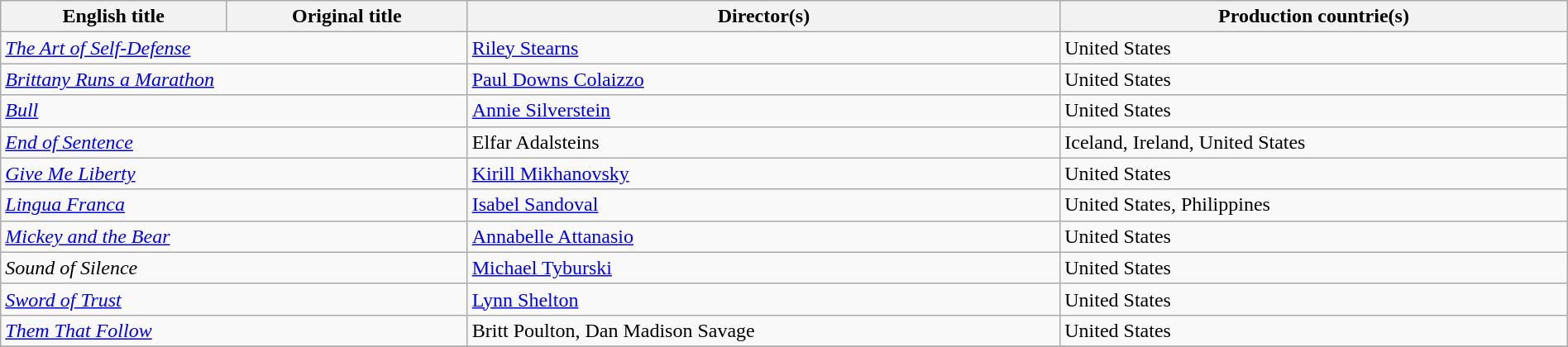<table class="sortable wikitable" style="width:100%; margin-bottom:4px" cellpadding="5">
<tr>
<th scope="col">English title</th>
<th scope="col">Original title</th>
<th scope="col">Director(s)</th>
<th scope="col">Production countrie(s)</th>
</tr>
<tr>
<td colspan="2"><em><a href='#'>The Art of Self-Defense</a></em></td>
<td><a href='#'>Riley Stearns</a></td>
<td>United States</td>
</tr>
<tr>
<td colspan="2"><em><a href='#'>Brittany Runs a Marathon</a></em></td>
<td><a href='#'>Paul Downs Colaizzo</a></td>
<td>United States</td>
</tr>
<tr>
<td colspan="2"><em><a href='#'>Bull</a></em></td>
<td><a href='#'>Annie Silverstein</a></td>
<td>United States</td>
</tr>
<tr>
<td colspan="2"><em><a href='#'>End of Sentence</a></em></td>
<td>Elfar Adalsteins</td>
<td>Iceland, Ireland, United States</td>
</tr>
<tr>
<td colspan="2"><em><a href='#'>Give Me Liberty</a></em></td>
<td><a href='#'>Kirill Mikhanovsky</a></td>
<td>United States</td>
</tr>
<tr>
<td colspan="2"><em><a href='#'>Lingua Franca</a></em></td>
<td><a href='#'>Isabel Sandoval</a></td>
<td>United States, Philippines</td>
</tr>
<tr>
<td colspan="2"><em><a href='#'>Mickey and the Bear</a></em></td>
<td><a href='#'>Annabelle Attanasio</a></td>
<td>United States</td>
</tr>
<tr>
<td colspan="2"><em>Sound of Silence</em></td>
<td><a href='#'>Michael Tyburski</a></td>
<td>United States</td>
</tr>
<tr>
<td colspan="2"><em><a href='#'>Sword of Trust</a></em></td>
<td><a href='#'>Lynn Shelton</a></td>
<td>United States</td>
</tr>
<tr>
<td colspan="2"><em><a href='#'>Them That Follow</a></em></td>
<td>Britt Poulton, Dan Madison Savage</td>
<td>United States</td>
</tr>
<tr>
</tr>
</table>
